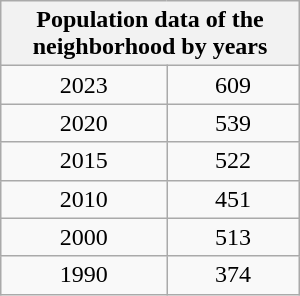<table class="wikitable" width="200">
<tr>
<th colspan="2">Population data of the neighborhood by years</th>
</tr>
<tr>
<td align="center">2023</td>
<td align="center">609</td>
</tr>
<tr>
<td align="center">2020</td>
<td align="center">539</td>
</tr>
<tr>
<td align="center">2015</td>
<td align="center">522</td>
</tr>
<tr>
<td align="center">2010</td>
<td align="center">451</td>
</tr>
<tr>
<td align="center">2000</td>
<td align="center">513</td>
</tr>
<tr>
<td align="center">1990</td>
<td align="center">374</td>
</tr>
</table>
